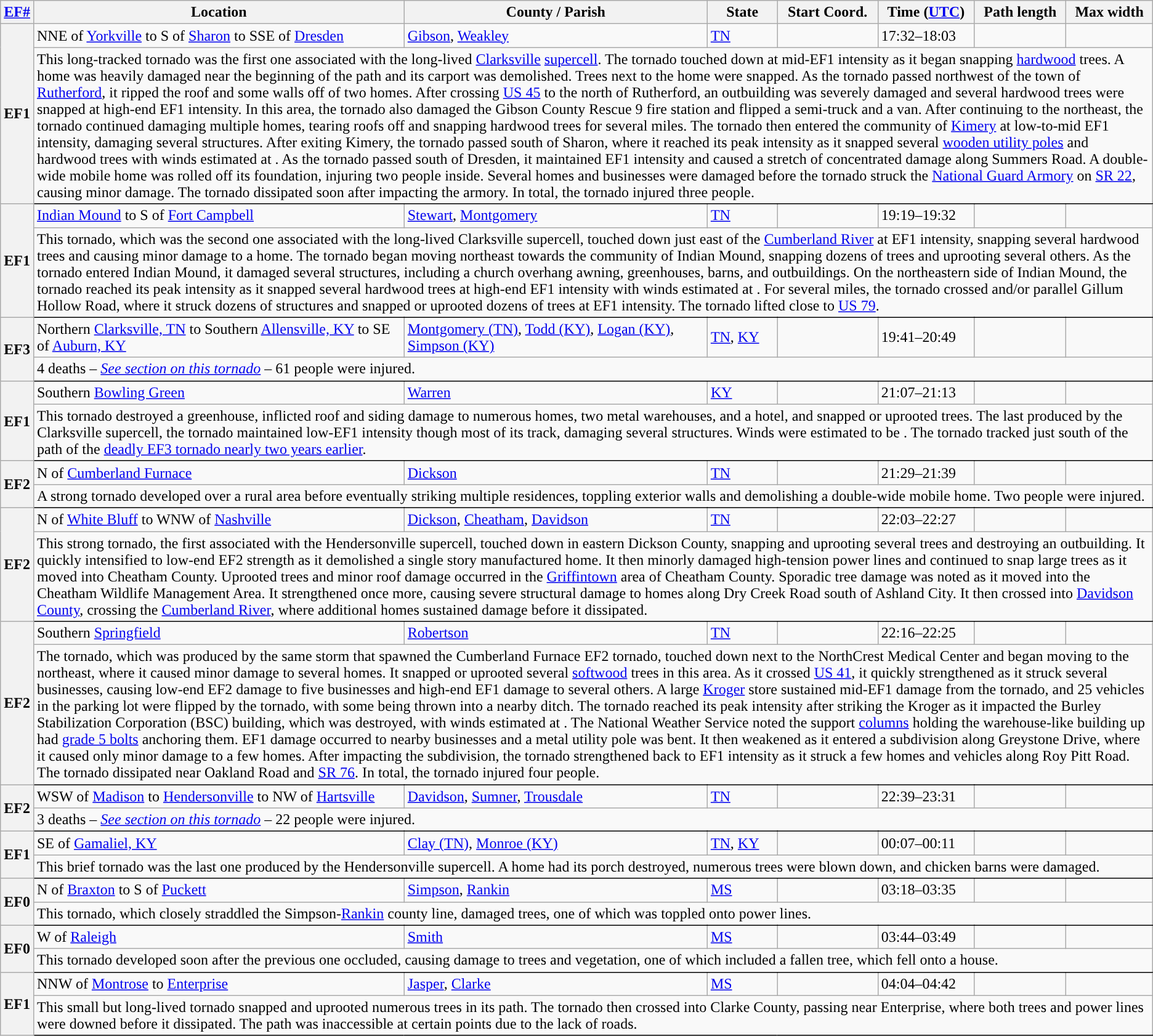<table class="wikitable sortable">
<tr>
<th scope="col" width="2%" align="center"><a href='#'>EF#</a></th>
<th scope="col" align="center" class="unsortable">Location</th>
<th scope="col" align="center" class="unsortable">County / Parish</th>
<th scope="col" align="center">State</th>
<th scope="col" align="center">Start Coord.</th>
<th scope="col" align="center">Time (<a href='#'>UTC</a>)</th>
<th scope="col" align="center">Path length</th>
<th scope="col" align="center">Max width</th>
</tr>
<tr>
<th scope="row" rowspan="2" style="background-color:#">EF1</th>
<td>NNE of <a href='#'>Yorkville</a> to S of <a href='#'>Sharon</a> to SSE of <a href='#'>Dresden</a></td>
<td><a href='#'>Gibson</a>, <a href='#'>Weakley</a></td>
<td><a href='#'>TN</a></td>
<td></td>
<td>17:32–18:03</td>
<td></td>
<td></td>
</tr>
<tr class="expand-child">
<td colspan="8" style=" border-bottom: 1px solid black;">This long-tracked tornado was the first one associated with the long-lived <a href='#'>Clarksville</a> <a href='#'>supercell</a>. The tornado touched down at mid-EF1 intensity as it began snapping <a href='#'>hardwood</a> trees. A home was heavily damaged near the beginning of the path and its carport was demolished. Trees next to the home were snapped. As the tornado passed northwest of the town of <a href='#'>Rutherford</a>, it ripped the roof and some walls off of two homes. After crossing <a href='#'>US 45</a> to the north of Rutherford, an outbuilding was severely damaged and several hardwood trees were snapped at high-end EF1 intensity. In this area, the tornado also damaged the Gibson County Rescue 9 fire station and flipped a semi-truck and a van. After continuing to the northeast, the tornado continued damaging multiple homes, tearing roofs off and snapping hardwood trees for several miles. The tornado then entered the community of <a href='#'>Kimery</a> at low-to-mid EF1 intensity, damaging several structures. After exiting Kimery, the tornado passed south of Sharon, where it reached its peak intensity as it snapped several <a href='#'>wooden utility poles</a> and hardwood trees with winds estimated at . As the tornado passed south of Dresden, it maintained EF1 intensity and caused a stretch of concentrated damage along Summers Road. A double-wide mobile home was rolled off its foundation, injuring two people inside. Several homes and businesses were damaged before the tornado struck the <a href='#'>National Guard Armory</a> on <a href='#'>SR 22</a>, causing minor damage. The tornado dissipated soon after impacting the armory. In total, the tornado injured three people.</td>
</tr>
<tr>
<th scope="row" rowspan="2" style="background-color:#">EF1</th>
<td><a href='#'>Indian Mound</a> to S of <a href='#'>Fort Campbell</a></td>
<td><a href='#'>Stewart</a>, <a href='#'>Montgomery</a></td>
<td><a href='#'>TN</a></td>
<td></td>
<td>19:19–19:32</td>
<td></td>
<td></td>
</tr>
<tr class="expand-child">
<td colspan="8" style=" border-bottom: 1px solid black;">This tornado, which was the second one associated with the long-lived Clarksville supercell, touched down just east of the <a href='#'>Cumberland River</a> at EF1 intensity, snapping several hardwood trees and causing minor damage to a home. The tornado began moving northeast towards the community of Indian Mound, snapping dozens of trees and uprooting several others. As the tornado entered Indian Mound, it damaged several structures, including a church overhang awning, greenhouses, barns, and outbuildings. On the northeastern side of Indian Mound, the tornado reached its peak intensity as it snapped several hardwood trees at high-end EF1 intensity with winds estimated at . For several miles, the tornado crossed and/or parallel Gillum Hollow Road, where it struck dozens of structures and snapped or uprooted dozens of trees at EF1 intensity. The tornado lifted close to <a href='#'>US 79</a>.</td>
</tr>
<tr>
<th scope="row" rowspan="2" style="background-color:#">EF3</th>
<td>Northern <a href='#'>Clarksville, TN</a> to Southern <a href='#'>Allensville, KY</a> to SE of <a href='#'>Auburn, KY</a></td>
<td><a href='#'>Montgomery (TN)</a>, <a href='#'>Todd (KY)</a>, <a href='#'>Logan (KY)</a>, <a href='#'>Simpson (KY)</a></td>
<td><a href='#'>TN</a>, <a href='#'>KY</a></td>
<td></td>
<td>19:41–20:49</td>
<td></td>
<td></td>
</tr>
<tr class="expand-child">
<td colspan="8" style=" border-bottom: 1px solid black;">4 deaths – <em><a href='#'>See section on this tornado</a></em> – 61 people were injured.</td>
</tr>
<tr>
<th scope="row" rowspan="2" style="background-color:#">EF1</th>
<td>Southern <a href='#'>Bowling Green</a></td>
<td><a href='#'>Warren</a></td>
<td><a href='#'>KY</a></td>
<td></td>
<td>21:07–21:13</td>
<td></td>
<td></td>
</tr>
<tr class="expand-child">
<td colspan="8" style=" border-bottom: 1px solid black;">This tornado destroyed a greenhouse, inflicted roof and siding damage to numerous homes, two metal warehouses, and a hotel, and snapped or uprooted trees. The last produced by the Clarksville supercell, the tornado maintained low-EF1 intensity though most of its track, damaging several structures. Winds were estimated to be . The tornado tracked just south of the path of the <a href='#'>deadly EF3 tornado nearly two years earlier</a>.</td>
</tr>
<tr>
<th scope="row" rowspan="2" style="background-color:#">EF2</th>
<td>N of <a href='#'>Cumberland Furnace</a></td>
<td><a href='#'>Dickson</a></td>
<td><a href='#'>TN</a></td>
<td></td>
<td>21:29–21:39</td>
<td></td>
<td></td>
</tr>
<tr class="expand-child">
<td colspan="8" style=" border-bottom: 1px solid black;">A strong tornado developed over a rural area before eventually striking multiple residences, toppling exterior walls and demolishing a double-wide mobile home. Two people were injured.</td>
</tr>
<tr>
<th scope="row" rowspan="2" style="background-color:#">EF2</th>
<td>N of <a href='#'>White Bluff</a> to WNW of <a href='#'>Nashville</a></td>
<td><a href='#'>Dickson</a>, <a href='#'>Cheatham</a>, <a href='#'>Davidson</a></td>
<td><a href='#'>TN</a></td>
<td></td>
<td>22:03–22:27</td>
<td></td>
<td></td>
</tr>
<tr class="expand-child">
<td colspan="8" style=" border-bottom: 1px solid black;">This strong tornado, the first associated with the Hendersonville supercell, touched down in eastern Dickson County, snapping and uprooting several trees and destroying an outbuilding. It quickly intensified to low-end EF2 strength as it demolished a single story manufactured home. It then minorly damaged high-tension power lines and continued to snap large trees as it moved into Cheatham County. Uprooted trees and minor roof damage occurred in the <a href='#'>Griffintown</a> area of Cheatham County. Sporadic tree damage was noted as it moved into the Cheatham Wildlife Management Area. It strengthened once more, causing severe structural damage to homes along Dry Creek Road south of Ashland City. It then crossed into <a href='#'>Davidson County</a>, crossing the <a href='#'>Cumberland River</a>, where additional homes sustained damage before it dissipated.</td>
</tr>
<tr>
<th scope="row" rowspan="2" style="background-color:#">EF2</th>
<td>Southern <a href='#'>Springfield</a></td>
<td><a href='#'>Robertson</a></td>
<td><a href='#'>TN</a></td>
<td></td>
<td>22:16–22:25</td>
<td></td>
<td></td>
</tr>
<tr class="expand-child">
<td colspan="8" style=" border-bottom: 1px solid black;">The tornado, which was produced by the same storm that spawned the Cumberland Furnace EF2 tornado, touched down next to the NorthCrest Medical Center and began moving to the northeast, where it caused minor damage to several homes. It snapped or uprooted several <a href='#'>softwood</a> trees in this area. As it crossed <a href='#'>US 41</a>, it quickly strengthened as it struck several businesses, causing low-end EF2 damage to five businesses and high-end EF1 damage to several others. A large <a href='#'>Kroger</a> store sustained mid-EF1 damage from the tornado, and 25 vehicles in the parking lot were flipped by the tornado, with some being thrown into a nearby ditch. The tornado reached its peak intensity after striking the Kroger as it impacted the Burley Stabilization Corporation (BSC) building, which was destroyed, with winds estimated at . The National Weather Service noted the support <a href='#'>columns</a> holding the warehouse-like building up had <a href='#'>grade 5 bolts</a> anchoring them. EF1 damage occurred to nearby businesses and a metal utility pole was bent. It then weakened as it entered a subdivision along Greystone Drive, where it caused only minor damage to a few homes. After impacting the subdivision, the tornado strengthened back to EF1 intensity as it struck a few homes and vehicles along Roy Pitt Road. The tornado dissipated near Oakland Road and <a href='#'>SR 76</a>. In total, the tornado injured four people.</td>
</tr>
<tr>
<th scope="row" rowspan="2" style="background-color:#">EF2</th>
<td>WSW of <a href='#'>Madison</a> to <a href='#'>Hendersonville</a> to NW of <a href='#'>Hartsville</a></td>
<td><a href='#'>Davidson</a>, <a href='#'>Sumner</a>, <a href='#'>Trousdale</a></td>
<td><a href='#'>TN</a></td>
<td></td>
<td>22:39–23:31</td>
<td></td>
<td></td>
</tr>
<tr class="expand-child">
<td colspan="8" style=" border-bottom: 1px solid black;">3 deaths – <em><a href='#'>See section on this tornado</a></em> – 22 people were injured.</td>
</tr>
<tr>
<th scope="row" rowspan="2" style="background-color:#">EF1</th>
<td>SE of <a href='#'>Gamaliel, KY</a></td>
<td><a href='#'>Clay (TN)</a>, <a href='#'>Monroe (KY)</a></td>
<td><a href='#'>TN</a>, <a href='#'>KY</a></td>
<td></td>
<td>00:07–00:11</td>
<td></td>
<td></td>
</tr>
<tr class="expand-child">
<td colspan="8" style=" border-bottom: 1px solid black;">This brief tornado was the last one produced by the Hendersonville supercell. A home had its porch destroyed, numerous trees were blown down, and chicken barns were damaged.</td>
</tr>
<tr>
<th scope="row" rowspan="2" style="background-color:#">EF0</th>
<td>N of <a href='#'>Braxton</a> to S of <a href='#'>Puckett</a></td>
<td><a href='#'>Simpson</a>, <a href='#'>Rankin</a></td>
<td><a href='#'>MS</a></td>
<td></td>
<td>03:18–03:35</td>
<td></td>
<td></td>
</tr>
<tr class="expand-child">
<td colspan="8" style=" border-bottom: 1px solid black;">This tornado, which closely straddled the Simpson-<a href='#'>Rankin</a> county line, damaged trees, one of which was toppled onto power lines.</td>
</tr>
<tr>
<th scope="row" rowspan="2" style="background-color:#">EF0</th>
<td>W of <a href='#'>Raleigh</a></td>
<td><a href='#'>Smith</a></td>
<td><a href='#'>MS</a></td>
<td></td>
<td>03:44–03:49</td>
<td></td>
<td></td>
</tr>
<tr class="expand-child">
<td colspan="8" style=" border-bottom: 1px solid black;">This tornado developed soon after the previous one occluded, causing damage to trees and vegetation, one of which included a fallen tree, which fell onto a house.</td>
</tr>
<tr>
<th scope="row" rowspan="2" style="background-color:#">EF1</th>
<td>NNW of <a href='#'>Montrose</a> to <a href='#'>Enterprise</a></td>
<td><a href='#'>Jasper</a>, <a href='#'>Clarke</a></td>
<td><a href='#'>MS</a></td>
<td></td>
<td>04:04–04:42</td>
<td></td>
<td></td>
</tr>
<tr class="expand-child">
<td colspan="8" style=" border-bottom: 1px solid black;">This small but long-lived tornado snapped and uprooted numerous trees in its path. The tornado then crossed into Clarke County, passing near Enterprise, where both trees and power lines were downed before it dissipated. The path was inaccessible at certain points due to the lack of roads.</td>
</tr>
</table>
